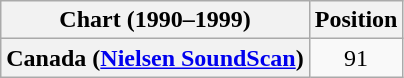<table class="wikitable plainrowheaders" style="text-align:center">
<tr>
<th>Chart (1990–1999)</th>
<th>Position</th>
</tr>
<tr>
<th scope="row">Canada (<a href='#'>Nielsen SoundScan</a>)</th>
<td>91</td>
</tr>
</table>
